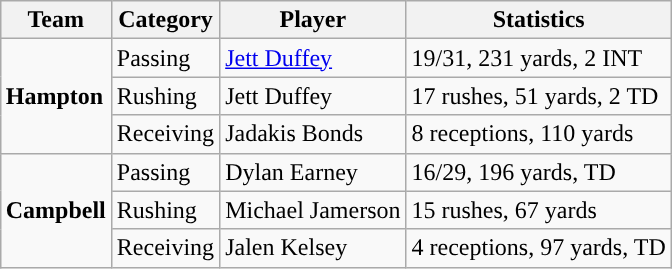<table class="wikitable" style="float: right;">
<tr>
<th>Team</th>
<th>Category</th>
<th>Player</th>
<th>Statistics</th>
</tr>
<tr>
<td rowspan=3><strong>Hampton</strong></td>
<td>Passing</td>
<td><a href='#'>Jett Duffey</a></td>
<td>19/31, 231 yards, 2 INT</td>
</tr>
<tr>
<td>Rushing</td>
<td>Jett Duffey</td>
<td>17 rushes, 51 yards, 2 TD</td>
</tr>
<tr>
<td>Receiving</td>
<td>Jadakis Bonds</td>
<td>8 receptions, 110 yards</td>
</tr>
<tr>
<td rowspan=3><strong>Campbell</strong></td>
<td>Passing</td>
<td>Dylan Earney</td>
<td>16/29, 196 yards, TD</td>
</tr>
<tr>
<td>Rushing</td>
<td>Michael Jamerson</td>
<td>15 rushes, 67 yards</td>
</tr>
<tr>
<td>Receiving</td>
<td>Jalen Kelsey</td>
<td>4 receptions, 97 yards, TD</td>
</tr>
</table>
